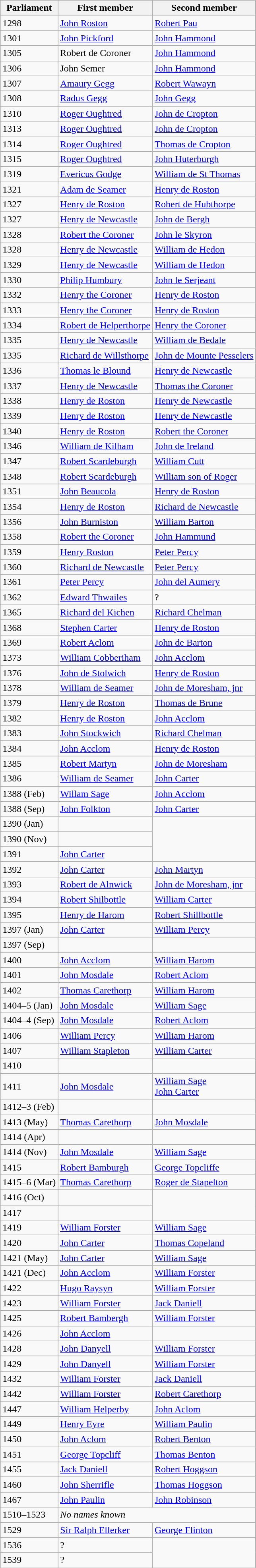<table class="wikitable">
<tr>
<th>Parliament</th>
<th>First member</th>
<th>Second member</th>
</tr>
<tr>
<td>1298</td>
<td><a href='#'>John Roston</a></td>
<td><a href='#'>Robert Pau</a></td>
</tr>
<tr>
<td>1301</td>
<td><a href='#'>John Pickford</a></td>
<td><a href='#'>John Hammond</a></td>
</tr>
<tr>
<td>1305</td>
<td>Robert de Coroner</td>
<td><a href='#'>John Hammond</a></td>
</tr>
<tr>
<td>1306</td>
<td>John Semer</td>
<td><a href='#'>John Hammond</a></td>
</tr>
<tr>
<td>1307</td>
<td><a href='#'>Amaury Gegg</a></td>
<td><a href='#'>Robert Wawayn</a></td>
</tr>
<tr>
<td>1308</td>
<td><a href='#'>Radus Gegg</a></td>
<td><a href='#'>John Gegg</a></td>
</tr>
<tr>
<td>1310</td>
<td><a href='#'>Roger Oughtred</a></td>
<td><a href='#'>John de Cropton</a></td>
</tr>
<tr>
<td>1313</td>
<td><a href='#'>Roger Oughtred</a></td>
<td><a href='#'>John de Cropton</a></td>
</tr>
<tr>
<td>1314</td>
<td><a href='#'>Roger Oughtred</a></td>
<td><a href='#'>Thomas de Cropton</a></td>
</tr>
<tr>
<td>1315</td>
<td><a href='#'>Roger Oughtred</a></td>
<td><a href='#'>John Huterburgh</a></td>
</tr>
<tr>
<td>1319</td>
<td><a href='#'>Evericus Godge</a></td>
<td><a href='#'>William de St Thomas</a></td>
</tr>
<tr>
<td>1321</td>
<td><a href='#'>Adam de Seamer</a></td>
<td><a href='#'>Henry de Roston</a></td>
</tr>
<tr>
<td>1327</td>
<td><a href='#'>Henry de Roston</a></td>
<td><a href='#'>Robert de Hubthorpe</a></td>
</tr>
<tr>
<td>1327</td>
<td><a href='#'>Henry de Newcastle</a></td>
<td><a href='#'>John de Bergh</a></td>
</tr>
<tr>
<td>1328</td>
<td><a href='#'>Robert the Coroner</a></td>
<td><a href='#'>John le Skyron</a></td>
</tr>
<tr>
<td>1328</td>
<td><a href='#'>Henry de Newcastle</a></td>
<td><a href='#'>William de Hedon</a></td>
</tr>
<tr>
<td>1329</td>
<td><a href='#'>Henry de Newcastle</a></td>
<td><a href='#'>William de Hedon</a></td>
</tr>
<tr>
<td>1330</td>
<td><a href='#'>Philip Humbury</a></td>
<td><a href='#'>John le Serjeant</a></td>
</tr>
<tr>
<td>1332</td>
<td><a href='#'>Henry the Coroner</a></td>
<td><a href='#'>Henry de Roston</a></td>
</tr>
<tr>
<td>1333</td>
<td><a href='#'>Henry the Coroner</a></td>
<td><a href='#'>Henry de Roston</a></td>
</tr>
<tr>
<td>1334</td>
<td><a href='#'>Robert de Helperthorpe</a></td>
<td><a href='#'>Henry the Coroner</a></td>
</tr>
<tr>
<td>1335</td>
<td><a href='#'>Henry de Newcastle</a></td>
<td><a href='#'>William de Bedale</a></td>
</tr>
<tr>
<td>1335</td>
<td><a href='#'>Richard de Willsthorpe</a></td>
<td><a href='#'>John de Mounte Pesselers</a></td>
</tr>
<tr>
<td>1336</td>
<td><a href='#'>Thomas le Blound</a></td>
<td><a href='#'>Henry de Newcastle</a></td>
</tr>
<tr>
<td>1337</td>
<td><a href='#'>Henry de Newcastle</a></td>
<td><a href='#'>Thomas the Coroner</a></td>
</tr>
<tr>
<td>1338</td>
<td><a href='#'>Henry de Roston</a></td>
<td><a href='#'>Henry de Newcastle</a></td>
</tr>
<tr>
<td>1339</td>
<td><a href='#'>Henry de Roston</a></td>
<td><a href='#'>Henry de Newcastle</a></td>
</tr>
<tr>
<td>1340</td>
<td><a href='#'>Henry de Roston</a></td>
<td><a href='#'>Robert the Coroner</a></td>
</tr>
<tr>
<td>1346</td>
<td><a href='#'>William de Kilham</a></td>
<td><a href='#'>John de Ireland</a></td>
</tr>
<tr>
<td>1347</td>
<td><a href='#'>Robert Scardeburgh</a></td>
<td><a href='#'>William Cutt</a></td>
</tr>
<tr>
<td>1348</td>
<td><a href='#'>Robert Scardeburgh</a></td>
<td><a href='#'>William son of Roger</a></td>
</tr>
<tr>
<td>1351</td>
<td><a href='#'>John Beaucola</a></td>
<td><a href='#'>Henry de Roston</a></td>
</tr>
<tr>
<td>1354</td>
<td><a href='#'>Henry de Roston</a></td>
<td><a href='#'>Richard de Newcastle</a></td>
</tr>
<tr>
<td>1356</td>
<td><a href='#'>John Burniston</a></td>
<td><a href='#'>William Barton</a></td>
</tr>
<tr>
<td>1358</td>
<td><a href='#'>Robert the Coroner</a></td>
<td><a href='#'>John Hammund</a></td>
</tr>
<tr>
<td>1359</td>
<td><a href='#'>Henry Roston</a></td>
<td><a href='#'>Peter Percy</a></td>
</tr>
<tr>
<td>1360</td>
<td><a href='#'>Richard de Newcastle</a></td>
<td><a href='#'>Peter Percy</a></td>
</tr>
<tr>
<td>1361</td>
<td><a href='#'>Peter Percy</a></td>
<td><a href='#'>John del Aumery</a></td>
</tr>
<tr>
<td>1362</td>
<td><a href='#'>Edward Thwailes</a></td>
<td>?</td>
</tr>
<tr>
<td>1365</td>
<td><a href='#'>Richard del Kichen</a></td>
<td><a href='#'>Richard Chelman</a></td>
</tr>
<tr>
<td>1368</td>
<td><a href='#'>Stephen Carter</a></td>
<td><a href='#'>Henry de Roston</a></td>
</tr>
<tr>
<td>1369</td>
<td><a href='#'>Robert Aclom</a></td>
<td><a href='#'>John de Barton</a></td>
</tr>
<tr>
<td>1373</td>
<td><a href='#'>William Cobberiham</a></td>
<td><a href='#'>John Acclom</a></td>
</tr>
<tr>
<td>1376</td>
<td><a href='#'>John de Stolwich</a></td>
<td><a href='#'>Henry de Roston</a></td>
</tr>
<tr>
<td>1378</td>
<td><a href='#'>William de Seamer</a></td>
<td><a href='#'>John de Moresham, jnr</a></td>
</tr>
<tr>
<td>1379</td>
<td><a href='#'>Henry de Roston</a></td>
<td><a href='#'>Thomas de Brune</a></td>
</tr>
<tr>
<td>1382</td>
<td><a href='#'>Henry de Roston</a></td>
<td><a href='#'>John Acclom</a></td>
</tr>
<tr>
<td>1383</td>
<td><a href='#'>John Stockwich</a></td>
<td><a href='#'>Richard Chelman</a></td>
</tr>
<tr>
<td>1384</td>
<td><a href='#'>John Acclom</a></td>
<td><a href='#'>Henry de Roston</a></td>
</tr>
<tr>
<td>1385</td>
<td><a href='#'>Robert Martyn</a></td>
<td><a href='#'>John de Moresham</a></td>
</tr>
<tr>
<td>1386</td>
<td><a href='#'>William de Seamer</a></td>
<td><a href='#'>John Carter</a></td>
</tr>
<tr>
<td>1388 (Feb)</td>
<td><a href='#'>Willam Sage</a></td>
<td><a href='#'>John Acclom</a></td>
</tr>
<tr>
<td>1388 (Sep)</td>
<td><a href='#'>John Folkton</a></td>
<td><a href='#'>John Carter</a></td>
</tr>
<tr>
<td>1390 (Jan)</td>
<td></td>
</tr>
<tr>
<td>1390 (Nov)</td>
<td></td>
</tr>
<tr>
<td>1391</td>
<td><a href='#'>John Carter</a></td>
</tr>
<tr>
<td>1392</td>
<td><a href='#'>John Carter</a></td>
<td><a href='#'>John Martyn</a></td>
</tr>
<tr>
<td>1393</td>
<td><a href='#'>Robert de Alnwick</a></td>
<td><a href='#'>John de Moresham, jnr</a>  </td>
</tr>
<tr>
<td>1394</td>
<td><a href='#'>Robert Shilbottle</a></td>
<td><a href='#'>William Carter</a></td>
</tr>
<tr>
<td>1395</td>
<td><a href='#'>Henry de Harom</a></td>
<td><a href='#'>Robert Shillbottle</a></td>
</tr>
<tr>
<td>1397 (Jan)</td>
<td><a href='#'>John Carter</a></td>
<td><a href='#'>William Percy</a></td>
</tr>
<tr>
<td>1397 (Sep)</td>
<td></td>
</tr>
<tr>
<td>1400</td>
<td><a href='#'>John Acclom</a></td>
<td><a href='#'>William Harom</a></td>
</tr>
<tr>
<td>1401</td>
<td><a href='#'>John Mosdale</a></td>
<td><a href='#'>Robert Aclom</a></td>
</tr>
<tr>
<td>1402</td>
<td><a href='#'>Thomas Carethorp</a></td>
<td><a href='#'>William Harom</a>  </td>
</tr>
<tr>
<td>1404–5 (Jan)</td>
<td><a href='#'>John Mosdale</a></td>
<td><a href='#'>William Sage</a></td>
</tr>
<tr>
<td>1404–4 (Sep)</td>
<td><a href='#'>John Mosdale</a></td>
<td><a href='#'>Robert Aclom</a></td>
</tr>
<tr>
<td>1406</td>
<td><a href='#'>William Percy</a></td>
<td><a href='#'>William Harom</a></td>
</tr>
<tr>
<td>1407</td>
<td><a href='#'>William Stapleton</a></td>
<td><a href='#'>William Carter</a></td>
</tr>
<tr>
<td>1410</td>
<td></td>
</tr>
<tr>
<td>1411</td>
<td><a href='#'>John Mosdale</a></td>
<td><a href='#'>William Sage</a><br><a href='#'>John Carter</a></td>
</tr>
<tr>
<td>1412–3 (Feb)</td>
<td></td>
</tr>
<tr>
<td>1413 (May)</td>
<td><a href='#'>Thomas Carethorp</a></td>
<td><a href='#'>John Mosdale</a></td>
</tr>
<tr>
<td>1414 (Apr)</td>
<td></td>
</tr>
<tr>
<td>1414 (Nov)</td>
<td><a href='#'>John Mosdale</a></td>
<td><a href='#'>William Sage</a></td>
</tr>
<tr>
<td>1415</td>
<td><a href='#'>Robert Bamburgh</a></td>
<td><a href='#'>George Topcliffe</a></td>
</tr>
<tr>
<td>1415–6 (Mar)</td>
<td><a href='#'>Thomas Carethorp</a></td>
<td><a href='#'>Roger de Stapelton</a></td>
</tr>
<tr>
<td>1416 (Oct)</td>
<td></td>
</tr>
<tr>
<td>1417</td>
<td></td>
</tr>
<tr>
<td>1419</td>
<td><a href='#'>William Forster</a></td>
<td><a href='#'>William Sage</a></td>
</tr>
<tr>
<td>1420</td>
<td><a href='#'>John Carter</a></td>
<td><a href='#'>Thomas Copeland</a></td>
</tr>
<tr>
<td>1421 (May)</td>
<td><a href='#'>John Carter</a></td>
<td><a href='#'>William Sage</a></td>
</tr>
<tr>
<td>1421 (Dec)</td>
<td><a href='#'>John Acclom</a></td>
<td><a href='#'>William Forster</a></td>
</tr>
<tr>
<td>1422</td>
<td><a href='#'>Hugo Raysyn</a></td>
<td><a href='#'>William Forster</a></td>
</tr>
<tr>
<td>1423</td>
<td><a href='#'>William Forster</a></td>
<td><a href='#'>Jack Daniell</a></td>
</tr>
<tr>
<td>1425</td>
<td><a href='#'>Robert Bambergh</a></td>
<td><a href='#'>William Forster</a></td>
</tr>
<tr>
<td>1426</td>
<td><a href='#'>John Acclom</a></td>
<td></td>
</tr>
<tr>
<td>1428</td>
<td><a href='#'>John Danyell</a></td>
<td><a href='#'>William Forster</a></td>
</tr>
<tr>
<td>1429</td>
<td><a href='#'>John Danyell</a></td>
<td><a href='#'>William Forster</a></td>
</tr>
<tr>
<td>1432</td>
<td><a href='#'>William Forster</a></td>
<td><a href='#'>Jack Daniell</a></td>
</tr>
<tr>
<td>1442</td>
<td><a href='#'>William Forster</a></td>
<td><a href='#'>Robert Carethorp</a></td>
</tr>
<tr>
<td>1447</td>
<td><a href='#'>William Helperby</a></td>
<td><a href='#'>John Aclom</a></td>
</tr>
<tr>
<td>1449</td>
<td><a href='#'>Henry Eyre</a></td>
<td><a href='#'>William Paulin</a></td>
</tr>
<tr>
<td>1450</td>
<td><a href='#'>John Aclom</a></td>
<td><a href='#'>Robert Benton</a></td>
</tr>
<tr>
<td>1451</td>
<td><a href='#'>George Topcliff</a></td>
<td><a href='#'>Thomas Benton</a></td>
</tr>
<tr>
<td>1455</td>
<td><a href='#'>Jack Daniell</a></td>
<td><a href='#'>Robert Hoggson</a></td>
</tr>
<tr>
<td>1460</td>
<td><a href='#'>John Sherrifle</a></td>
<td><a href='#'>Thomas Hoggson</a></td>
</tr>
<tr>
<td>1467</td>
<td><a href='#'>John Paulin</a></td>
<td><a href='#'>John Robinson</a></td>
</tr>
<tr>
<td>1510–1523</td>
<td colspan = "2"><em>No names known</em></td>
</tr>
<tr>
<td>1529</td>
<td><a href='#'>Sir Ralph Ellerker</a></td>
<td><a href='#'>George Flinton</a></td>
</tr>
<tr>
<td>1536</td>
<td>?</td>
</tr>
<tr>
<td>1539</td>
<td>?</td>
</tr>
</table>
